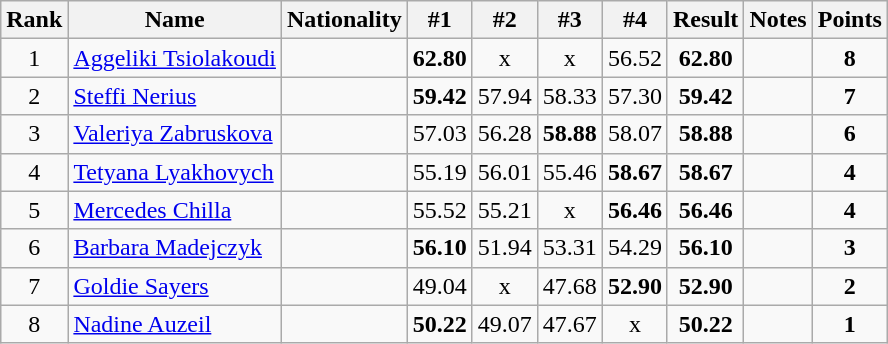<table class="wikitable sortable" style="text-align:center">
<tr>
<th>Rank</th>
<th>Name</th>
<th>Nationality</th>
<th>#1</th>
<th>#2</th>
<th>#3</th>
<th>#4</th>
<th>Result</th>
<th>Notes</th>
<th>Points</th>
</tr>
<tr>
<td>1</td>
<td align=left><a href='#'>Aggeliki Tsiolakoudi</a></td>
<td align=left></td>
<td><strong>62.80</strong></td>
<td>x</td>
<td>x</td>
<td>56.52</td>
<td><strong>62.80</strong></td>
<td></td>
<td><strong>8</strong></td>
</tr>
<tr>
<td>2</td>
<td align=left><a href='#'>Steffi Nerius</a></td>
<td align=left></td>
<td><strong>59.42</strong></td>
<td>57.94</td>
<td>58.33</td>
<td>57.30</td>
<td><strong>59.42</strong></td>
<td></td>
<td><strong>7</strong></td>
</tr>
<tr>
<td>3</td>
<td align=left><a href='#'>Valeriya Zabruskova</a></td>
<td align=left></td>
<td>57.03</td>
<td>56.28</td>
<td><strong>58.88</strong></td>
<td>58.07</td>
<td><strong>58.88</strong></td>
<td></td>
<td><strong>6</strong></td>
</tr>
<tr>
<td>4</td>
<td align=left><a href='#'>Tetyana Lyakhovych</a></td>
<td align=left></td>
<td>55.19</td>
<td>56.01</td>
<td>55.46</td>
<td><strong>58.67</strong></td>
<td><strong>58.67</strong></td>
<td></td>
<td><strong>4</strong></td>
</tr>
<tr>
<td>5</td>
<td align=left><a href='#'>Mercedes Chilla</a></td>
<td align=left></td>
<td>55.52</td>
<td>55.21</td>
<td>x</td>
<td><strong>56.46</strong></td>
<td><strong>56.46</strong></td>
<td></td>
<td><strong>4</strong></td>
</tr>
<tr>
<td>6</td>
<td align=left><a href='#'>Barbara Madejczyk</a></td>
<td align=left></td>
<td><strong>56.10</strong></td>
<td>51.94</td>
<td>53.31</td>
<td>54.29</td>
<td><strong>56.10</strong></td>
<td></td>
<td><strong>3</strong></td>
</tr>
<tr>
<td>7</td>
<td align=left><a href='#'>Goldie Sayers</a></td>
<td align=left></td>
<td>49.04</td>
<td>x</td>
<td>47.68</td>
<td><strong>52.90</strong></td>
<td><strong>52.90</strong></td>
<td></td>
<td><strong>2</strong></td>
</tr>
<tr>
<td>8</td>
<td align=left><a href='#'>Nadine Auzeil</a></td>
<td align=left></td>
<td><strong>50.22</strong></td>
<td>49.07</td>
<td>47.67</td>
<td>x</td>
<td><strong>50.22</strong></td>
<td></td>
<td><strong>1</strong></td>
</tr>
</table>
